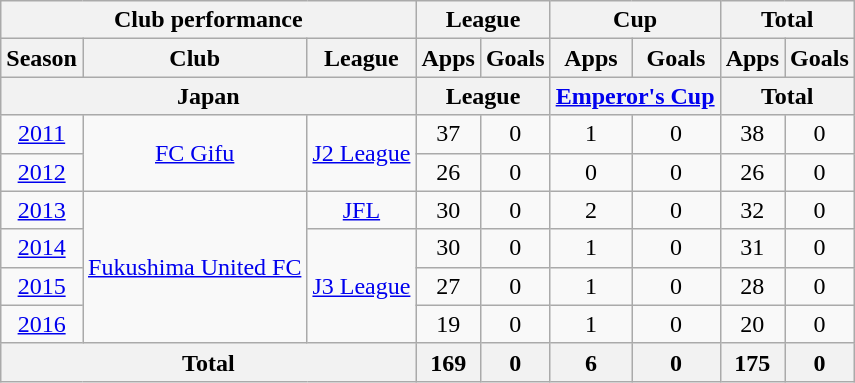<table class="wikitable" style="text-align:center;">
<tr>
<th colspan=3>Club performance</th>
<th colspan=2>League</th>
<th colspan=2>Cup</th>
<th colspan=2>Total</th>
</tr>
<tr>
<th>Season</th>
<th>Club</th>
<th>League</th>
<th>Apps</th>
<th>Goals</th>
<th>Apps</th>
<th>Goals</th>
<th>Apps</th>
<th>Goals</th>
</tr>
<tr>
<th colspan=3>Japan</th>
<th colspan=2>League</th>
<th colspan=2><a href='#'>Emperor's Cup</a></th>
<th colspan=2>Total</th>
</tr>
<tr>
<td><a href='#'>2011</a></td>
<td rowspan="2"><a href='#'>FC Gifu</a></td>
<td rowspan="2"><a href='#'>J2 League</a></td>
<td>37</td>
<td>0</td>
<td>1</td>
<td>0</td>
<td>38</td>
<td>0</td>
</tr>
<tr>
<td><a href='#'>2012</a></td>
<td>26</td>
<td>0</td>
<td>0</td>
<td>0</td>
<td>26</td>
<td>0</td>
</tr>
<tr>
<td><a href='#'>2013</a></td>
<td rowspan="4"><a href='#'>Fukushima United FC</a></td>
<td><a href='#'>JFL</a></td>
<td>30</td>
<td>0</td>
<td>2</td>
<td>0</td>
<td>32</td>
<td>0</td>
</tr>
<tr>
<td><a href='#'>2014</a></td>
<td rowspan="3"><a href='#'>J3 League</a></td>
<td>30</td>
<td>0</td>
<td>1</td>
<td>0</td>
<td>31</td>
<td>0</td>
</tr>
<tr>
<td><a href='#'>2015</a></td>
<td>27</td>
<td>0</td>
<td>1</td>
<td>0</td>
<td>28</td>
<td>0</td>
</tr>
<tr>
<td><a href='#'>2016</a></td>
<td>19</td>
<td>0</td>
<td>1</td>
<td>0</td>
<td>20</td>
<td>0</td>
</tr>
<tr>
<th colspan=3>Total</th>
<th>169</th>
<th>0</th>
<th>6</th>
<th>0</th>
<th>175</th>
<th>0</th>
</tr>
</table>
